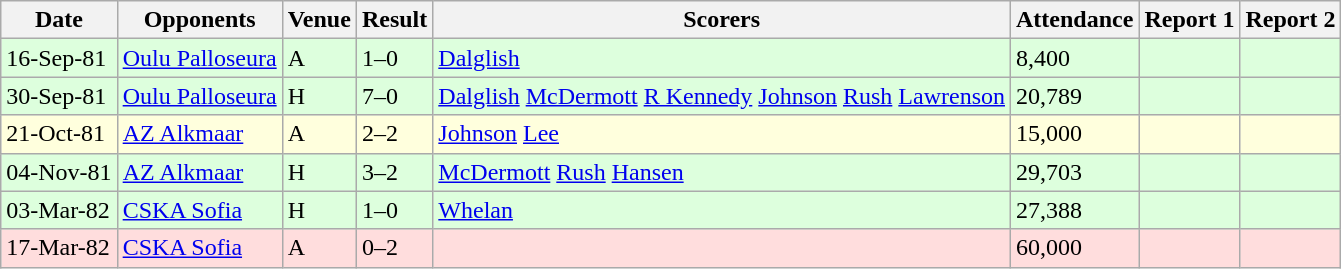<table class=wikitable>
<tr>
<th>Date</th>
<th>Opponents</th>
<th>Venue</th>
<th>Result</th>
<th>Scorers</th>
<th>Attendance</th>
<th>Report 1</th>
<th>Report 2</th>
</tr>
<tr bgcolor="#ddffdd">
<td>16-Sep-81</td>
<td><a href='#'>Oulu Palloseura</a></td>
<td>A</td>
<td>1–0</td>
<td><a href='#'>Dalglish</a> </td>
<td>8,400</td>
<td></td>
<td></td>
</tr>
<tr bgcolor="#ddffdd">
<td>30-Sep-81</td>
<td><a href='#'>Oulu Palloseura</a></td>
<td>H</td>
<td>7–0</td>
<td><a href='#'>Dalglish</a>  <a href='#'>McDermott</a>  <a href='#'>R Kennedy</a>  <a href='#'>Johnson</a>  <a href='#'>Rush</a>  <a href='#'>Lawrenson</a> </td>
<td>20,789</td>
<td></td>
<td></td>
</tr>
<tr bgcolor="#ffffdd">
<td>21-Oct-81</td>
<td><a href='#'>AZ Alkmaar</a></td>
<td>A</td>
<td>2–2</td>
<td><a href='#'>Johnson</a>   <a href='#'>Lee</a> </td>
<td>15,000</td>
<td></td>
<td></td>
</tr>
<tr bgcolor="#ddffdd">
<td>04-Nov-81</td>
<td><a href='#'>AZ Alkmaar</a></td>
<td>H</td>
<td>3–2</td>
<td><a href='#'>McDermott</a>  <a href='#'>Rush</a>  <a href='#'>Hansen</a> </td>
<td>29,703</td>
<td></td>
<td></td>
</tr>
<tr bgcolor="#ddffdd">
<td>03-Mar-82</td>
<td><a href='#'>CSKA Sofia</a></td>
<td>H</td>
<td>1–0</td>
<td><a href='#'>Whelan</a> </td>
<td>27,388</td>
<td></td>
<td></td>
</tr>
<tr bgcolor="#ffdddd">
<td>17-Mar-82</td>
<td><a href='#'>CSKA Sofia</a></td>
<td>A</td>
<td>0–2</td>
<td></td>
<td>60,000</td>
<td></td>
<td></td>
</tr>
</table>
